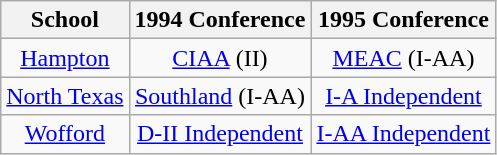<table class="wikitable sortable">
<tr>
<th>School</th>
<th>1994 Conference</th>
<th>1995 Conference</th>
</tr>
<tr style="text-align:center;">
<td><a href='#'>Hampton</a></td>
<td><a href='#'>CIAA</a> (II)</td>
<td><a href='#'>MEAC</a> (I-AA)</td>
</tr>
<tr style="text-align:center;">
<td><a href='#'>North Texas</a></td>
<td><a href='#'>Southland</a> (I-AA)</td>
<td><a href='#'>I-A Independent</a></td>
</tr>
<tr style="text-align:center;">
<td><a href='#'>Wofford</a></td>
<td><a href='#'>D-II Independent</a></td>
<td><a href='#'>I-AA Independent</a></td>
</tr>
</table>
